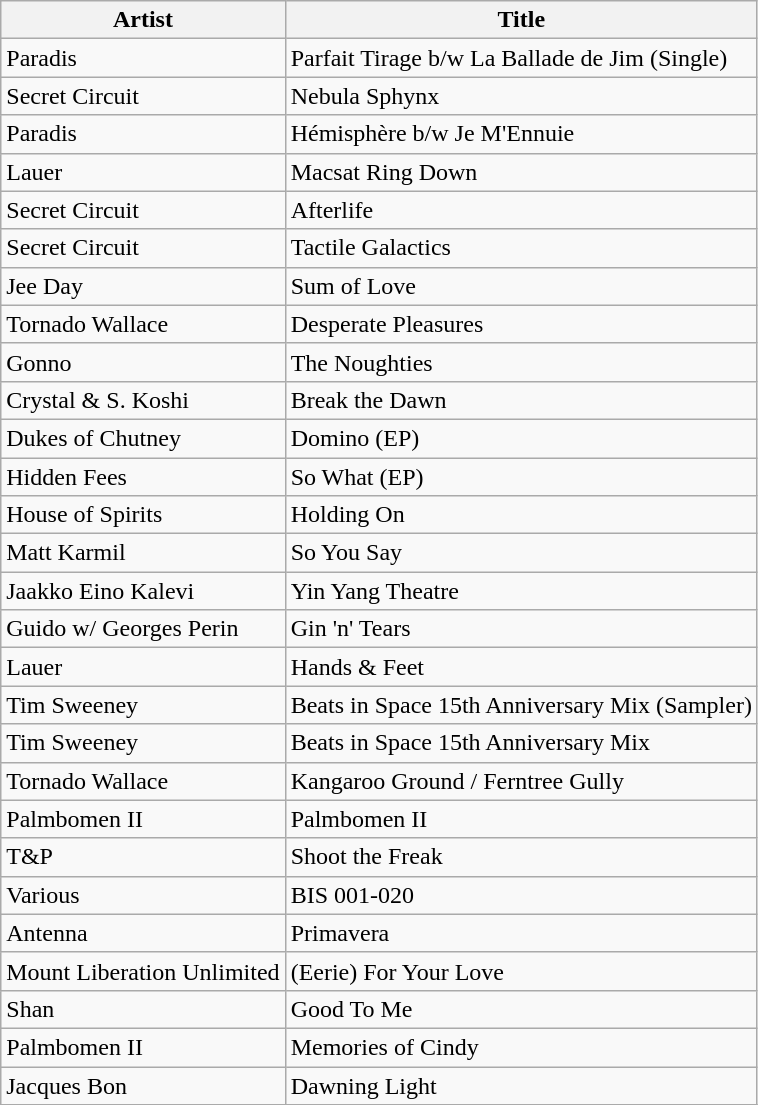<table class="wikitable">
<tr>
<th>Artist</th>
<th>Title</th>
</tr>
<tr>
<td>Paradis</td>
<td>Parfait Tirage b/w La Ballade de Jim (Single)</td>
</tr>
<tr>
<td>Secret Circuit</td>
<td>Nebula Sphynx</td>
</tr>
<tr>
<td>Paradis</td>
<td>Hémisphère b/w Je M'Ennuie</td>
</tr>
<tr>
<td>Lauer</td>
<td>Macsat Ring Down</td>
</tr>
<tr>
<td>Secret Circuit</td>
<td>Afterlife</td>
</tr>
<tr>
<td>Secret Circuit</td>
<td>Tactile Galactics</td>
</tr>
<tr>
<td>Jee Day</td>
<td>Sum of Love</td>
</tr>
<tr>
<td>Tornado Wallace</td>
<td>Desperate Pleasures</td>
</tr>
<tr>
<td>Gonno</td>
<td>The Noughties</td>
</tr>
<tr>
<td>Crystal & S. Koshi</td>
<td>Break the Dawn</td>
</tr>
<tr>
<td>Dukes of Chutney</td>
<td>Domino (EP)</td>
</tr>
<tr>
<td>Hidden Fees</td>
<td>So What (EP)</td>
</tr>
<tr>
<td>House of Spirits</td>
<td>Holding On</td>
</tr>
<tr>
<td>Matt Karmil</td>
<td>So You Say</td>
</tr>
<tr>
<td>Jaakko Eino Kalevi</td>
<td>Yin Yang Theatre</td>
</tr>
<tr>
<td>Guido w/ Georges Perin</td>
<td>Gin 'n' Tears</td>
</tr>
<tr>
<td>Lauer</td>
<td>Hands & Feet</td>
</tr>
<tr>
<td>Tim Sweeney</td>
<td>Beats in Space 15th Anniversary Mix (Sampler)</td>
</tr>
<tr>
<td>Tim Sweeney</td>
<td>Beats in Space 15th Anniversary Mix</td>
</tr>
<tr>
<td>Tornado Wallace</td>
<td>Kangaroo Ground / Ferntree Gully</td>
</tr>
<tr>
<td>Palmbomen II</td>
<td>Palmbomen II</td>
</tr>
<tr>
<td>T&P</td>
<td>Shoot the Freak</td>
</tr>
<tr>
<td>Various</td>
<td>BIS 001-020</td>
</tr>
<tr>
<td>Antenna</td>
<td>Primavera</td>
</tr>
<tr>
<td>Mount Liberation Unlimited</td>
<td>(Eerie) For Your Love</td>
</tr>
<tr>
<td>Shan</td>
<td>Good To Me</td>
</tr>
<tr>
<td>Palmbomen II</td>
<td>Memories of Cindy</td>
</tr>
<tr>
<td>Jacques Bon</td>
<td>Dawning Light</td>
</tr>
<tr>
</tr>
</table>
